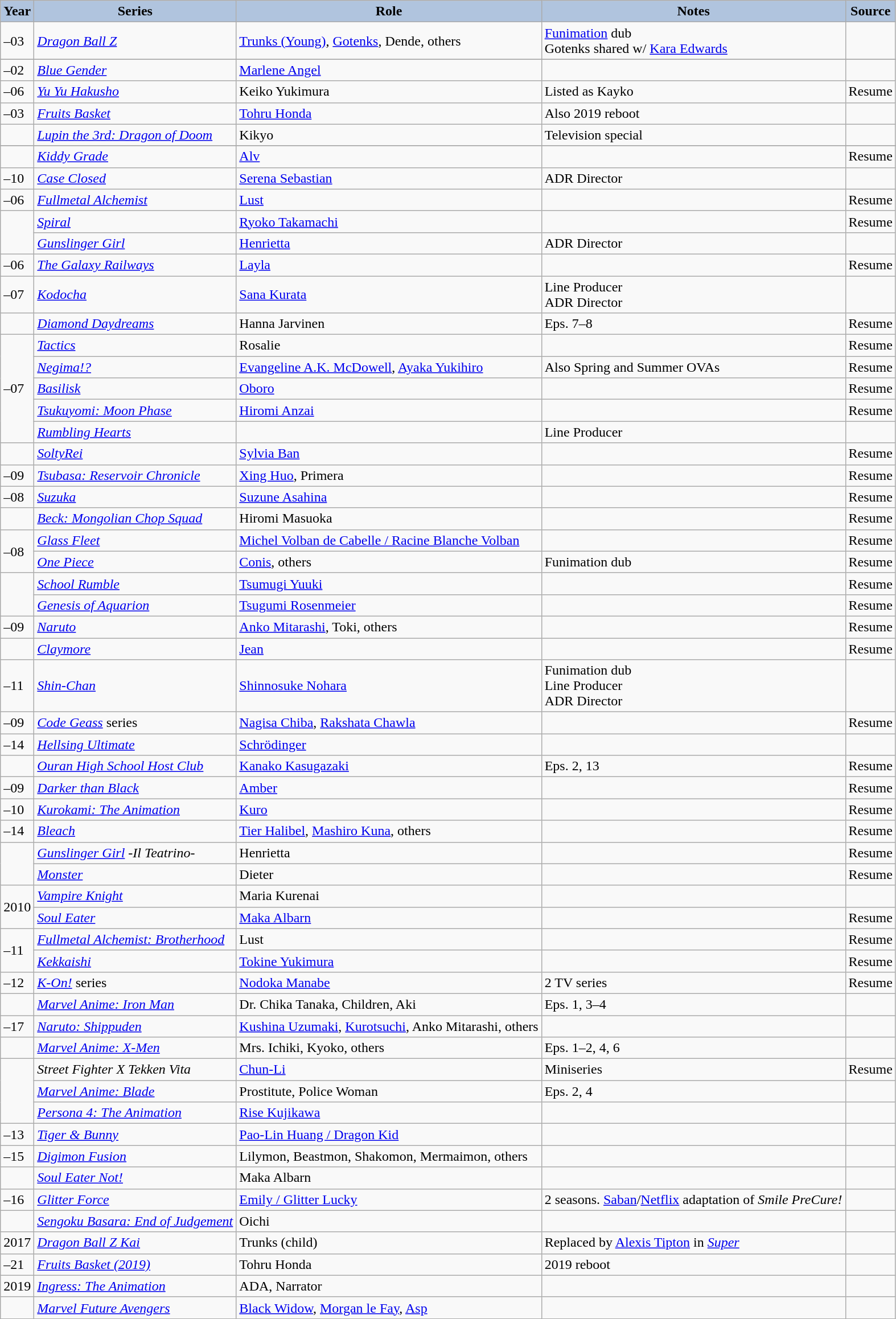<table class="wikitable sortable plainrowheaders">
<tr>
<th style="background:#b0c4de;">Year </th>
<th style="background:#b0c4de;">Series</th>
<th style="background:#b0c4de;">Role </th>
<th style="background:#b0c4de;" class="unsortable">Notes </th>
<th style="background:#b0c4de;" class="unsortable">Source</th>
</tr>
<tr jb>
<td>–03</td>
<td><em><a href='#'>Dragon Ball Z</a></em></td>
<td><a href='#'>Trunks (Young)</a>, <a href='#'>Gotenks</a>, Dende, others</td>
<td><a href='#'>Funimation</a> dub<br>Gotenks shared w/ <a href='#'>Kara Edwards</a></td>
<td></td>
</tr>
<tr>
</tr>
<tr>
<td>–02</td>
<td><em><a href='#'>Blue Gender</a></em></td>
<td><a href='#'>Marlene Angel</a></td>
<td></td>
<td></td>
</tr>
<tr>
<td>–06</td>
<td><em><a href='#'>Yu Yu Hakusho</a></em></td>
<td>Keiko Yukimura</td>
<td>Listed as Kayko</td>
<td>Resume</td>
</tr>
<tr>
<td>–03</td>
<td><em><a href='#'>Fruits Basket</a></em></td>
<td><a href='#'>Tohru Honda</a></td>
<td>Also 2019 reboot</td>
<td></td>
</tr>
<tr>
<td></td>
<td><em><a href='#'>Lupin the 3rd: Dragon of Doom</a></em></td>
<td>Kikyo</td>
<td>Television special</td>
<td></td>
</tr>
<tr>
</tr>
<tr>
<td></td>
<td><em><a href='#'>Kiddy Grade</a></em></td>
<td><a href='#'>Alv</a></td>
<td> </td>
<td>Resume</td>
</tr>
<tr>
<td>–10</td>
<td><em><a href='#'>Case Closed</a></em></td>
<td><a href='#'>Serena Sebastian</a></td>
<td>ADR Director</td>
<td></td>
</tr>
<tr>
<td>–06</td>
<td><em><a href='#'>Fullmetal Alchemist</a></em></td>
<td><a href='#'>Lust</a></td>
<td> </td>
<td>Resume</td>
</tr>
<tr>
<td rowspan="2"></td>
<td><em><a href='#'>Spiral</a></em></td>
<td><a href='#'>Ryoko Takamachi</a></td>
<td> </td>
<td>Resume</td>
</tr>
<tr>
<td><em><a href='#'>Gunslinger Girl</a></em></td>
<td><a href='#'>Henrietta</a></td>
<td>ADR Director</td>
<td></td>
</tr>
<tr>
<td>–06</td>
<td><em><a href='#'>The Galaxy Railways</a></em></td>
<td><a href='#'>Layla</a></td>
<td> </td>
<td>Resume</td>
</tr>
<tr>
<td>–07</td>
<td><em><a href='#'>Kodocha</a></em></td>
<td><a href='#'>Sana Kurata</a></td>
<td>Line Producer<br>ADR Director</td>
<td></td>
</tr>
<tr>
<td></td>
<td><em><a href='#'>Diamond Daydreams</a></em></td>
<td>Hanna Jarvinen</td>
<td>Eps. 7–8</td>
<td>Resume</td>
</tr>
<tr>
<td rowspan="5">–07</td>
<td><em><a href='#'>Tactics</a></em></td>
<td>Rosalie</td>
<td> </td>
<td>Resume</td>
</tr>
<tr>
<td><em><a href='#'>Negima!?</a></em></td>
<td><a href='#'>Evangeline A.K. McDowell</a>, <a href='#'>Ayaka Yukihiro</a></td>
<td>Also Spring and Summer OVAs</td>
<td>Resume</td>
</tr>
<tr>
<td><em><a href='#'>Basilisk</a></em></td>
<td><a href='#'>Oboro</a></td>
<td> </td>
<td>Resume</td>
</tr>
<tr>
<td><em><a href='#'>Tsukuyomi: Moon Phase</a></em></td>
<td><a href='#'>Hiromi Anzai</a></td>
<td> </td>
<td>Resume</td>
</tr>
<tr>
<td><em><a href='#'>Rumbling Hearts</a></em></td>
<td></td>
<td>Line Producer</td>
<td></td>
</tr>
<tr>
<td></td>
<td><em><a href='#'>SoltyRei</a></em></td>
<td><a href='#'>Sylvia Ban</a></td>
<td></td>
<td>Resume</td>
</tr>
<tr>
<td>–09</td>
<td><em><a href='#'>Tsubasa: Reservoir Chronicle</a></em></td>
<td><a href='#'>Xing Huo</a>, Primera</td>
<td> </td>
<td>Resume</td>
</tr>
<tr>
<td>–08</td>
<td><em><a href='#'>Suzuka</a></em></td>
<td><a href='#'>Suzune Asahina</a></td>
<td> </td>
<td>Resume</td>
</tr>
<tr>
<td></td>
<td><em><a href='#'>Beck: Mongolian Chop Squad</a></em></td>
<td>Hiromi Masuoka</td>
<td> </td>
<td>Resume</td>
</tr>
<tr>
<td rowspan="2">–08</td>
<td><em><a href='#'>Glass Fleet</a></em></td>
<td><a href='#'>Michel Volban de Cabelle / Racine Blanche Volban</a></td>
<td> </td>
<td>Resume</td>
</tr>
<tr>
<td><em><a href='#'>One Piece</a></em></td>
<td><a href='#'>Conis</a>, others</td>
<td>Funimation dub</td>
<td>Resume</td>
</tr>
<tr>
<td rowspan="2"></td>
<td><em><a href='#'>School Rumble</a></em></td>
<td><a href='#'>Tsumugi Yuuki</a></td>
<td> </td>
<td>Resume</td>
</tr>
<tr>
<td><em><a href='#'>Genesis of Aquarion</a></em></td>
<td><a href='#'>Tsugumi Rosenmeier</a></td>
<td> </td>
<td>Resume</td>
</tr>
<tr>
<td>–09</td>
<td><em><a href='#'>Naruto</a></em></td>
<td><a href='#'>Anko Mitarashi</a>, Toki, others</td>
<td> </td>
<td>Resume</td>
</tr>
<tr>
<td></td>
<td><em><a href='#'>Claymore</a></em></td>
<td><a href='#'>Jean</a></td>
<td> </td>
<td>Resume</td>
</tr>
<tr>
<td>–11</td>
<td><em><a href='#'>Shin-Chan</a></em></td>
<td><a href='#'>Shinnosuke Nohara</a></td>
<td>Funimation dub<br>Line Producer<br>ADR Director</td>
<td></td>
</tr>
<tr>
<td>–09</td>
<td><em><a href='#'>Code Geass</a></em> series</td>
<td><a href='#'>Nagisa Chiba</a>, <a href='#'>Rakshata Chawla</a></td>
<td> </td>
<td>Resume</td>
</tr>
<tr>
<td>–14</td>
<td><em><a href='#'>Hellsing Ultimate</a></em></td>
<td><a href='#'>Schrödinger</a></td>
<td></td>
<td></td>
</tr>
<tr>
<td></td>
<td><em><a href='#'>Ouran High School Host Club</a></em></td>
<td><a href='#'>Kanako Kasugazaki</a></td>
<td>Eps. 2, 13</td>
<td>Resume</td>
</tr>
<tr>
<td>–09</td>
<td><em><a href='#'>Darker than Black</a></em></td>
<td><a href='#'>Amber</a></td>
<td> </td>
<td>Resume</td>
</tr>
<tr>
<td>–10</td>
<td><em><a href='#'>Kurokami: The Animation</a></em></td>
<td><a href='#'>Kuro</a></td>
<td> </td>
<td>Resume</td>
</tr>
<tr>
<td>–14</td>
<td><em><a href='#'>Bleach</a></em></td>
<td><a href='#'>Tier Halibel</a>, <a href='#'>Mashiro Kuna</a>, others</td>
<td> </td>
<td>Resume</td>
</tr>
<tr>
<td rowspan="2"></td>
<td><em><a href='#'>Gunslinger Girl</a> -Il Teatrino-</em></td>
<td>Henrietta</td>
<td> </td>
<td>Resume</td>
</tr>
<tr>
<td><em><a href='#'>Monster</a></em></td>
<td>Dieter</td>
<td> </td>
<td>Resume</td>
</tr>
<tr>
<td rowspan="2">2010</td>
<td><em><a href='#'>Vampire Knight</a></em></td>
<td>Maria Kurenai</td>
<td></td>
<td></td>
</tr>
<tr>
<td><em><a href='#'>Soul Eater</a></em></td>
<td><a href='#'>Maka Albarn</a></td>
<td> </td>
<td>Resume</td>
</tr>
<tr>
<td rowspan="2">–11</td>
<td><em><a href='#'>Fullmetal Alchemist: Brotherhood</a></em></td>
<td>Lust</td>
<td> </td>
<td>Resume</td>
</tr>
<tr>
<td><em><a href='#'>Kekkaishi</a></em></td>
<td><a href='#'>Tokine Yukimura</a></td>
<td> </td>
<td>Resume</td>
</tr>
<tr>
<td>–12</td>
<td><em><a href='#'>K-On!</a></em> series</td>
<td><a href='#'>Nodoka Manabe</a></td>
<td>2 TV series</td>
<td>Resume</td>
</tr>
<tr>
<td></td>
<td><em><a href='#'>Marvel Anime: Iron Man</a></em></td>
<td>Dr. Chika Tanaka, Children, Aki</td>
<td>Eps. 1, 3–4</td>
<td></td>
</tr>
<tr>
<td>–17</td>
<td><em><a href='#'>Naruto: Shippuden</a></em></td>
<td><a href='#'>Kushina Uzumaki</a>, <a href='#'>Kurotsuchi</a>, Anko Mitarashi, others</td>
<td> </td>
<td></td>
</tr>
<tr>
<td></td>
<td><em><a href='#'>Marvel Anime: X-Men</a></em></td>
<td>Mrs. Ichiki, Kyoko, others</td>
<td>Eps. 1–2, 4, 6</td>
<td></td>
</tr>
<tr>
<td rowspan="3"></td>
<td><em>Street Fighter X Tekken Vita</em></td>
<td><a href='#'>Chun-Li</a></td>
<td>Miniseries</td>
<td>Resume</td>
</tr>
<tr>
<td><em><a href='#'>Marvel Anime: Blade</a></em></td>
<td>Prostitute, Police Woman</td>
<td>Eps. 2, 4</td>
<td></td>
</tr>
<tr>
<td><em><a href='#'>Persona 4: The Animation</a></em></td>
<td><a href='#'>Rise Kujikawa</a></td>
<td> </td>
<td></td>
</tr>
<tr>
<td>–13</td>
<td><em><a href='#'>Tiger & Bunny</a></em></td>
<td><a href='#'>Pao-Lin Huang / Dragon Kid</a> </td>
<td> </td>
<td></td>
</tr>
<tr>
<td>–15</td>
<td><em><a href='#'>Digimon Fusion</a></em></td>
<td>Lilymon, Beastmon, Shakomon, Mermaimon, others</td>
<td> </td>
<td></td>
</tr>
<tr>
<td></td>
<td><em><a href='#'>Soul Eater Not!</a></em></td>
<td>Maka Albarn</td>
<td> </td>
<td></td>
</tr>
<tr>
<td>–16</td>
<td><em><a href='#'>Glitter Force</a></em></td>
<td><a href='#'>Emily / Glitter Lucky</a></td>
<td>2 seasons. <a href='#'>Saban</a>/<a href='#'>Netflix</a> adaptation of <em>Smile PreCure!</em></td>
<td></td>
</tr>
<tr>
<td></td>
<td><em><a href='#'>Sengoku Basara: End of Judgement</a></em></td>
<td>Oichi</td>
<td> </td>
<td></td>
</tr>
<tr>
<td>2017</td>
<td><em><a href='#'>Dragon Ball Z Kai</a></em></td>
<td>Trunks (child)</td>
<td>Replaced by <a href='#'>Alexis Tipton</a> in <em><a href='#'>Super</a></em></td>
<td></td>
</tr>
<tr>
<td>–21</td>
<td><em><a href='#'>Fruits Basket (2019)</a></em></td>
<td>Tohru Honda</td>
<td>2019 reboot</td>
<td></td>
</tr>
<tr>
<td>2019</td>
<td><em><a href='#'>Ingress: The Animation</a></em></td>
<td>ADA, Narrator</td>
<td></td>
<td></td>
</tr>
<tr>
<td></td>
<td><em><a href='#'>Marvel Future Avengers</a></em></td>
<td><a href='#'>Black Widow</a>, <a href='#'>Morgan le Fay</a>, <a href='#'>Asp</a></td>
<td></td>
<td></td>
</tr>
</table>
